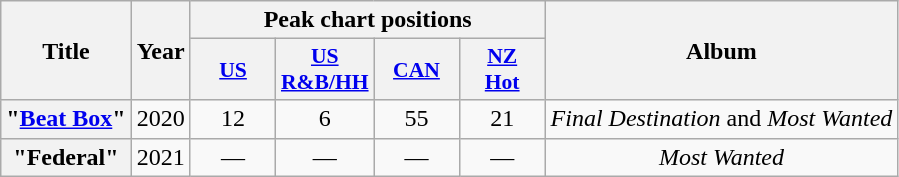<table class="wikitable plainrowheaders" style="text-align:center;">
<tr>
<th rowspan="2">Title</th>
<th rowspan="2">Year</th>
<th colspan="4">Peak chart positions</th>
<th rowspan="2">Album</th>
</tr>
<tr>
<th scope="col" style="width:3.5em;font-size:90%;"><a href='#'>US</a></th>
<th scope="col" style="width:3.5em;font-size:90%;"><a href='#'>US<br>R&B/HH</a></th>
<th scope="col" style="width:3.5em;font-size:90%;"><a href='#'>CAN</a></th>
<th scope="col" style="width:3.5em;font-size:90%;"><a href='#'>NZ<br>Hot</a></th>
</tr>
<tr>
<th scope="row">"<a href='#'>Beat Box</a>"</th>
<td>2020</td>
<td>12<br></td>
<td>6<br></td>
<td>55<br></td>
<td>21<br></td>
<td><em>Final Destination</em> and <em>Most Wanted</em></td>
</tr>
<tr>
<th scope="row">"Federal"</th>
<td>2021</td>
<td>—</td>
<td>—</td>
<td>—</td>
<td>—</td>
<td><em>Most Wanted</em></td>
</tr>
</table>
